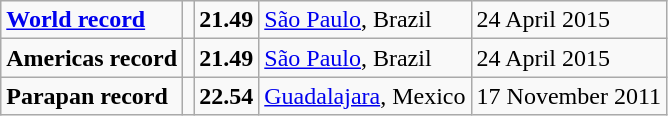<table class="wikitable">
<tr>
<td><strong><a href='#'>World record</a></strong></td>
<td></td>
<td><strong>21.49</strong></td>
<td><a href='#'>São Paulo</a>, Brazil</td>
<td>24 April 2015</td>
</tr>
<tr>
<td><strong>Americas record</strong></td>
<td></td>
<td><strong>21.49</strong></td>
<td><a href='#'>São Paulo</a>, Brazil</td>
<td>24 April 2015</td>
</tr>
<tr>
<td><strong>Parapan record</strong></td>
<td></td>
<td><strong>22.54</strong></td>
<td><a href='#'>Guadalajara</a>, Mexico</td>
<td>17 November 2011</td>
</tr>
</table>
